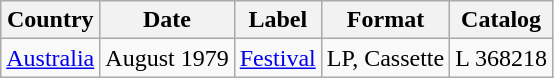<table class="wikitable">
<tr>
<th>Country</th>
<th>Date</th>
<th>Label</th>
<th>Format</th>
<th>Catalog</th>
</tr>
<tr>
<td><a href='#'>Australia</a></td>
<td>August 1979</td>
<td><a href='#'>Festival</a></td>
<td>LP, Cassette</td>
<td>L 368218</td>
</tr>
</table>
